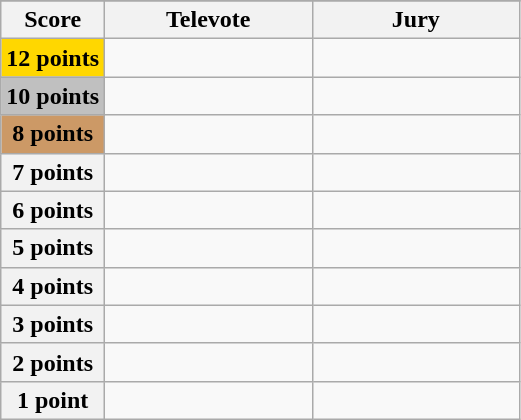<table class="wikitable">
<tr>
</tr>
<tr>
<th scope="col" width="20%">Score</th>
<th scope="col" width="40%">Televote</th>
<th scope="col" width="40%">Jury</th>
</tr>
<tr>
<th scope="row" style="Background:gold">12 points</th>
<td></td>
<td></td>
</tr>
<tr>
<th scope="row" style="background:silver">10 points</th>
<td></td>
<td></td>
</tr>
<tr>
<th scope="row" style="background:#CC9966">8 points</th>
<td></td>
<td></td>
</tr>
<tr>
<th scope="row">7 points</th>
<td></td>
<td></td>
</tr>
<tr>
<th scope="row">6 points</th>
<td></td>
<td></td>
</tr>
<tr>
<th scope="row">5 points</th>
<td></td>
<td></td>
</tr>
<tr>
<th scope="row">4 points</th>
<td></td>
<td></td>
</tr>
<tr>
<th scope="row">3 points</th>
<td></td>
<td></td>
</tr>
<tr>
<th scope="row">2 points</th>
<td></td>
<td></td>
</tr>
<tr>
<th scope="row">1 point</th>
<td></td>
<td></td>
</tr>
</table>
